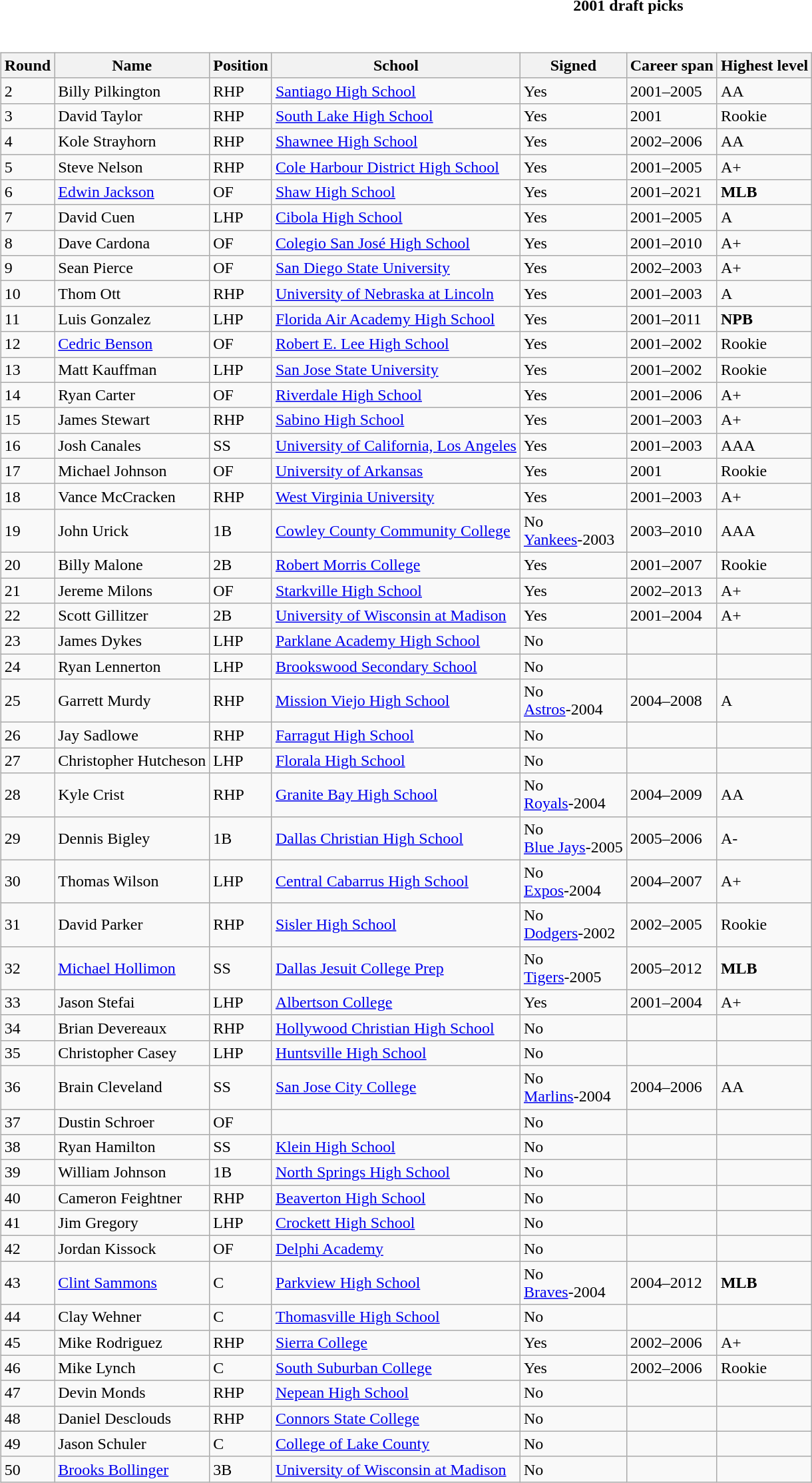<table class="toccolours collapsible collapsed" style="width:100%; background:inherit">
<tr>
<th>2001 draft picks</th>
</tr>
<tr>
<td><br><table class="wikitable">
<tr>
<th>Round</th>
<th>Name</th>
<th>Position</th>
<th>School</th>
<th>Signed</th>
<th>Career span</th>
<th>Highest level</th>
</tr>
<tr>
<td>2</td>
<td>Billy Pilkington</td>
<td>RHP</td>
<td><a href='#'>Santiago High School</a></td>
<td>Yes</td>
<td>2001–2005</td>
<td>AA</td>
</tr>
<tr>
<td>3</td>
<td>David Taylor</td>
<td>RHP</td>
<td><a href='#'>South Lake High School</a></td>
<td>Yes</td>
<td>2001</td>
<td>Rookie</td>
</tr>
<tr>
<td>4</td>
<td>Kole Strayhorn</td>
<td>RHP</td>
<td><a href='#'>Shawnee High School</a></td>
<td>Yes</td>
<td>2002–2006</td>
<td>AA</td>
</tr>
<tr>
<td>5</td>
<td>Steve Nelson</td>
<td>RHP</td>
<td><a href='#'>Cole Harbour District High School</a></td>
<td>Yes</td>
<td>2001–2005</td>
<td>A+</td>
</tr>
<tr>
<td>6</td>
<td><a href='#'>Edwin Jackson</a></td>
<td>OF</td>
<td><a href='#'>Shaw High School</a></td>
<td>Yes</td>
<td>2001–2021</td>
<td><strong>MLB</strong></td>
</tr>
<tr>
<td>7</td>
<td>David Cuen</td>
<td>LHP</td>
<td><a href='#'>Cibola High School</a></td>
<td>Yes</td>
<td>2001–2005</td>
<td>A</td>
</tr>
<tr>
<td>8</td>
<td>Dave Cardona</td>
<td>OF</td>
<td><a href='#'>Colegio San José High School</a></td>
<td>Yes</td>
<td>2001–2010</td>
<td>A+</td>
</tr>
<tr>
<td>9</td>
<td>Sean Pierce</td>
<td>OF</td>
<td><a href='#'>San Diego State University</a></td>
<td>Yes</td>
<td>2002–2003</td>
<td>A+</td>
</tr>
<tr>
<td>10</td>
<td>Thom Ott</td>
<td>RHP</td>
<td><a href='#'>University of Nebraska at Lincoln</a></td>
<td>Yes</td>
<td>2001–2003</td>
<td>A</td>
</tr>
<tr>
<td>11</td>
<td>Luis Gonzalez</td>
<td>LHP</td>
<td><a href='#'>Florida Air Academy High School</a></td>
<td>Yes</td>
<td>2001–2011</td>
<td><strong>NPB</strong></td>
</tr>
<tr>
<td>12</td>
<td><a href='#'>Cedric Benson</a></td>
<td>OF</td>
<td><a href='#'>Robert E. Lee High School</a></td>
<td>Yes</td>
<td>2001–2002</td>
<td>Rookie</td>
</tr>
<tr>
<td>13</td>
<td>Matt Kauffman</td>
<td>LHP</td>
<td><a href='#'>San Jose State University</a></td>
<td>Yes</td>
<td>2001–2002</td>
<td>Rookie</td>
</tr>
<tr>
<td>14</td>
<td>Ryan Carter</td>
<td>OF</td>
<td><a href='#'>Riverdale High School</a></td>
<td>Yes</td>
<td>2001–2006</td>
<td>A+</td>
</tr>
<tr>
<td>15</td>
<td>James Stewart</td>
<td>RHP</td>
<td><a href='#'>Sabino High School</a></td>
<td>Yes</td>
<td>2001–2003</td>
<td>A+</td>
</tr>
<tr>
<td>16</td>
<td>Josh Canales</td>
<td>SS</td>
<td><a href='#'>University of California, Los Angeles</a></td>
<td>Yes</td>
<td>2001–2003</td>
<td>AAA</td>
</tr>
<tr>
<td>17</td>
<td>Michael Johnson</td>
<td>OF</td>
<td><a href='#'>University of Arkansas</a></td>
<td>Yes</td>
<td>2001</td>
<td>Rookie</td>
</tr>
<tr>
<td>18</td>
<td>Vance McCracken</td>
<td>RHP</td>
<td><a href='#'>West Virginia University</a></td>
<td>Yes</td>
<td>2001–2003</td>
<td>A+</td>
</tr>
<tr>
<td>19</td>
<td>John Urick</td>
<td>1B</td>
<td><a href='#'>Cowley County Community College</a></td>
<td>No <br><a href='#'>Yankees</a>-2003</td>
<td>2003–2010</td>
<td>AAA</td>
</tr>
<tr>
<td>20</td>
<td>Billy Malone</td>
<td>2B</td>
<td><a href='#'>Robert Morris College</a></td>
<td>Yes</td>
<td>2001–2007</td>
<td>Rookie</td>
</tr>
<tr>
<td>21</td>
<td>Jereme Milons</td>
<td>OF</td>
<td><a href='#'>Starkville High School</a></td>
<td>Yes</td>
<td>2002–2013</td>
<td>A+</td>
</tr>
<tr>
<td>22</td>
<td>Scott Gillitzer</td>
<td>2B</td>
<td><a href='#'>University of Wisconsin at Madison</a></td>
<td>Yes</td>
<td>2001–2004</td>
<td>A+</td>
</tr>
<tr>
<td>23</td>
<td>James Dykes</td>
<td>LHP</td>
<td><a href='#'>Parklane Academy High School</a></td>
<td>No</td>
<td></td>
<td></td>
</tr>
<tr>
<td>24</td>
<td>Ryan Lennerton</td>
<td>LHP</td>
<td><a href='#'>Brookswood Secondary School</a></td>
<td>No</td>
<td></td>
<td></td>
</tr>
<tr>
<td>25</td>
<td>Garrett Murdy</td>
<td>RHP</td>
<td><a href='#'>Mission Viejo High School</a></td>
<td>No<br><a href='#'>Astros</a>-2004</td>
<td>2004–2008</td>
<td>A</td>
</tr>
<tr>
<td>26</td>
<td>Jay Sadlowe</td>
<td>RHP</td>
<td><a href='#'>Farragut High School</a></td>
<td>No</td>
<td></td>
<td></td>
</tr>
<tr>
<td>27</td>
<td>Christopher Hutcheson</td>
<td>LHP</td>
<td><a href='#'>Florala High School</a></td>
<td>No</td>
<td></td>
<td></td>
</tr>
<tr>
<td>28</td>
<td>Kyle Crist</td>
<td>RHP</td>
<td><a href='#'>Granite Bay High School</a></td>
<td>No<br><a href='#'>Royals</a>-2004</td>
<td>2004–2009</td>
<td>AA</td>
</tr>
<tr>
<td>29</td>
<td>Dennis Bigley</td>
<td>1B</td>
<td><a href='#'>Dallas Christian High School</a></td>
<td>No<br><a href='#'>Blue Jays</a>-2005</td>
<td>2005–2006</td>
<td>A-</td>
</tr>
<tr>
<td>30</td>
<td>Thomas Wilson</td>
<td>LHP</td>
<td><a href='#'>Central Cabarrus High School</a></td>
<td>No<br><a href='#'>Expos</a>-2004</td>
<td>2004–2007</td>
<td>A+</td>
</tr>
<tr>
<td>31</td>
<td>David Parker</td>
<td>RHP</td>
<td><a href='#'>Sisler High School</a></td>
<td>No <br><a href='#'>Dodgers</a>-2002</td>
<td>2002–2005</td>
<td>Rookie</td>
</tr>
<tr>
<td>32</td>
<td><a href='#'>Michael Hollimon</a></td>
<td>SS</td>
<td><a href='#'>Dallas Jesuit College Prep</a></td>
<td>No<br><a href='#'>Tigers</a>-2005</td>
<td>2005–2012</td>
<td><strong>MLB</strong></td>
</tr>
<tr>
<td>33</td>
<td>Jason Stefai</td>
<td>LHP</td>
<td><a href='#'>Albertson College</a></td>
<td>Yes</td>
<td>2001–2004</td>
<td>A+</td>
</tr>
<tr>
<td>34</td>
<td>Brian Devereaux</td>
<td>RHP</td>
<td><a href='#'>Hollywood Christian High School</a></td>
<td>No</td>
<td></td>
<td></td>
</tr>
<tr>
<td>35</td>
<td>Christopher Casey</td>
<td>LHP</td>
<td><a href='#'>Huntsville High School</a></td>
<td>No</td>
<td></td>
<td></td>
</tr>
<tr>
<td>36</td>
<td>Brain Cleveland</td>
<td>SS</td>
<td><a href='#'>San Jose City College</a></td>
<td>No <br><a href='#'>Marlins</a>-2004</td>
<td>2004–2006</td>
<td>AA</td>
</tr>
<tr>
<td>37</td>
<td>Dustin Schroer</td>
<td>OF</td>
<td></td>
<td>No</td>
<td></td>
<td></td>
</tr>
<tr>
<td>38</td>
<td>Ryan Hamilton</td>
<td>SS</td>
<td><a href='#'>Klein High School</a></td>
<td>No</td>
<td></td>
<td></td>
</tr>
<tr>
<td>39</td>
<td>William Johnson</td>
<td>1B</td>
<td><a href='#'>North Springs High School</a></td>
<td>No</td>
<td></td>
<td></td>
</tr>
<tr>
<td>40</td>
<td>Cameron Feightner</td>
<td>RHP</td>
<td><a href='#'>Beaverton High School</a></td>
<td>No</td>
<td></td>
<td></td>
</tr>
<tr>
<td>41</td>
<td>Jim Gregory</td>
<td>LHP</td>
<td><a href='#'>Crockett High School</a></td>
<td>No</td>
<td></td>
<td></td>
</tr>
<tr>
<td>42</td>
<td>Jordan Kissock</td>
<td>OF</td>
<td><a href='#'>Delphi Academy</a></td>
<td>No</td>
<td></td>
<td></td>
</tr>
<tr>
<td>43</td>
<td><a href='#'>Clint Sammons</a></td>
<td>C</td>
<td><a href='#'>Parkview High School</a></td>
<td>No<br><a href='#'>Braves</a>-2004</td>
<td>2004–2012</td>
<td><strong>MLB</strong></td>
</tr>
<tr>
<td>44</td>
<td>Clay Wehner</td>
<td>C</td>
<td><a href='#'>Thomasville High School</a></td>
<td>No</td>
<td></td>
<td></td>
</tr>
<tr>
<td>45</td>
<td>Mike Rodriguez</td>
<td>RHP</td>
<td><a href='#'>Sierra College</a></td>
<td>Yes</td>
<td>2002–2006</td>
<td>A+</td>
</tr>
<tr>
<td>46</td>
<td>Mike Lynch</td>
<td>C</td>
<td><a href='#'>South Suburban College</a></td>
<td>Yes</td>
<td>2002–2006</td>
<td>Rookie</td>
</tr>
<tr>
<td>47</td>
<td>Devin Monds</td>
<td>RHP</td>
<td><a href='#'>Nepean High School</a></td>
<td>No</td>
<td></td>
<td></td>
</tr>
<tr>
<td>48</td>
<td>Daniel Desclouds</td>
<td>RHP</td>
<td><a href='#'>Connors State College</a></td>
<td>No</td>
<td></td>
<td></td>
</tr>
<tr>
<td>49</td>
<td>Jason Schuler</td>
<td>C</td>
<td><a href='#'>College of Lake County</a></td>
<td>No</td>
<td></td>
<td></td>
</tr>
<tr>
<td>50</td>
<td><a href='#'>Brooks Bollinger</a></td>
<td>3B</td>
<td><a href='#'>University of Wisconsin at Madison</a></td>
<td>No</td>
<td></td>
<td></td>
</tr>
</table>
</td>
</tr>
</table>
